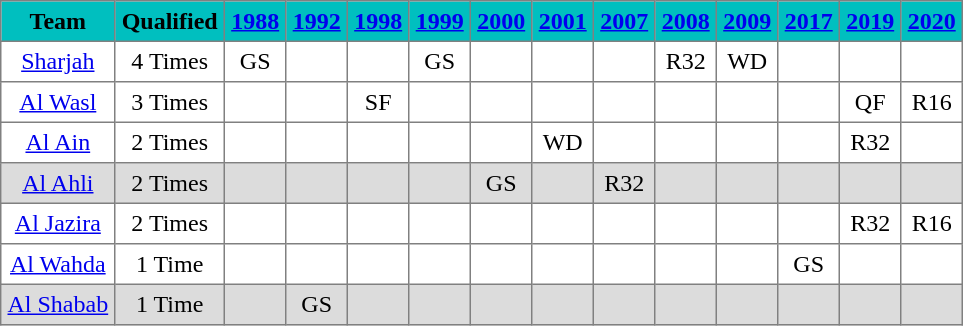<table border="1" cellpadding="4" cellspacing="0" style="text-align:center; border-collapse:collapse">
<tr style="background:#00BFBF;">
<th>Team</th>
<th>Qualified</th>
<th><a href='#'>1988</a></th>
<th><a href='#'>1992</a></th>
<th><a href='#'>1998</a></th>
<th><a href='#'>1999</a></th>
<th><a href='#'>2000</a></th>
<th><a href='#'>2001</a></th>
<th><a href='#'>2007</a></th>
<th><a href='#'>2008</a></th>
<th><a href='#'>2009</a></th>
<th><a href='#'>2017</a></th>
<th><a href='#'>2019</a></th>
<th><a href='#'>2020</a></th>
</tr>
<tr style="">
<td><a href='#'>Sharjah</a></td>
<td>4 Times</td>
<td>GS</td>
<td></td>
<td></td>
<td>GS</td>
<td></td>
<td></td>
<td></td>
<td>R32</td>
<td>WD</td>
<td></td>
<td></td>
<td></td>
</tr>
<tr>
<td><a href='#'>Al Wasl</a></td>
<td>3 Times</td>
<td></td>
<td></td>
<td>SF</td>
<td></td>
<td></td>
<td></td>
<td></td>
<td></td>
<td></td>
<td></td>
<td>QF</td>
<td>R16</td>
</tr>
<tr>
<td><a href='#'>Al Ain</a></td>
<td>2 Times</td>
<td></td>
<td></td>
<td></td>
<td></td>
<td></td>
<td>WD</td>
<td></td>
<td></td>
<td></td>
<td></td>
<td>R32</td>
<td></td>
</tr>
<tr bgcolor=#DCDCDC>
<td><a href='#'>Al Ahli</a></td>
<td>2 Times</td>
<td></td>
<td></td>
<td></td>
<td></td>
<td>GS</td>
<td></td>
<td>R32</td>
<td></td>
<td></td>
<td></td>
<td></td>
<td></td>
</tr>
<tr>
<td><a href='#'>Al Jazira</a></td>
<td>2 Times</td>
<td></td>
<td></td>
<td></td>
<td></td>
<td></td>
<td></td>
<td></td>
<td></td>
<td></td>
<td></td>
<td>R32</td>
<td>R16</td>
</tr>
<tr>
<td><a href='#'>Al Wahda</a></td>
<td>1 Time</td>
<td></td>
<td></td>
<td></td>
<td></td>
<td></td>
<td></td>
<td></td>
<td></td>
<td></td>
<td>GS</td>
<td></td>
<td></td>
</tr>
<tr bgcolor=#DCDCDC>
<td><a href='#'>Al Shabab</a></td>
<td>1 Time</td>
<td></td>
<td>GS</td>
<td></td>
<td></td>
<td></td>
<td></td>
<td></td>
<td></td>
<td></td>
<td></td>
<td></td>
<td></td>
</tr>
</table>
